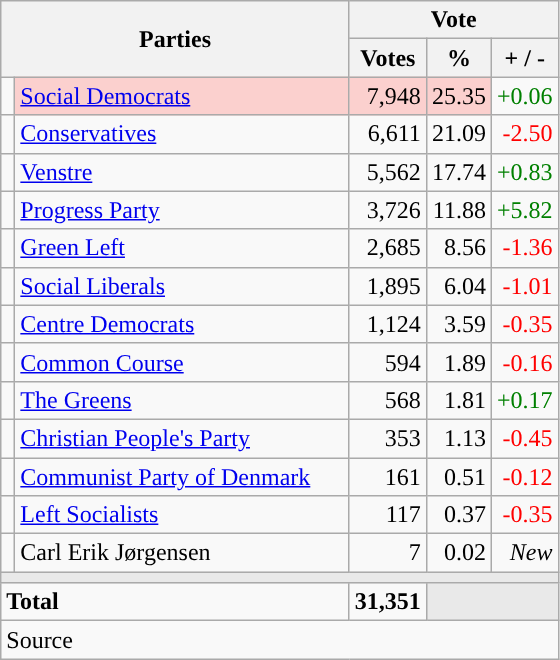<table class="wikitable" style="text-align:right;">
<tr>
<th style="text-align:centre;" rowspan="2" colspan="2" width="225">Parties</th>
<th colspan="3">Vote</th>
</tr>
<tr>
<th width="15">Votes</th>
<th width="15">%</th>
<th width="15">+ / -</th>
</tr>
<tr>
<td width="2" style="color:inherit;background:"></td>
<td bgcolor=#fbd0ce  align="left"><a href='#'>Social Democrats</a></td>
<td bgcolor=#fbd0ce>7,948</td>
<td bgcolor=#fbd0ce>25.35</td>
<td style=color:green;>+0.06</td>
</tr>
<tr>
<td width="2" style="color:inherit;background:"></td>
<td align="left"><a href='#'>Conservatives</a></td>
<td>6,611</td>
<td>21.09</td>
<td style=color:red;>-2.50</td>
</tr>
<tr>
<td width="2" style="color:inherit;background:"></td>
<td align="left"><a href='#'>Venstre</a></td>
<td>5,562</td>
<td>17.74</td>
<td style=color:green;>+0.83</td>
</tr>
<tr>
<td width="2" style="color:inherit;background:"></td>
<td align="left"><a href='#'>Progress Party</a></td>
<td>3,726</td>
<td>11.88</td>
<td style=color:green;>+5.82</td>
</tr>
<tr>
<td width="2" style="color:inherit;background:"></td>
<td align="left"><a href='#'>Green Left</a></td>
<td>2,685</td>
<td>8.56</td>
<td style=color:red;>-1.36</td>
</tr>
<tr>
<td width="2" style="color:inherit;background:"></td>
<td align="left"><a href='#'>Social Liberals</a></td>
<td>1,895</td>
<td>6.04</td>
<td style=color:red;>-1.01</td>
</tr>
<tr>
<td width="2" style="color:inherit;background:"></td>
<td align="left"><a href='#'>Centre Democrats</a></td>
<td>1,124</td>
<td>3.59</td>
<td style=color:red;>-0.35</td>
</tr>
<tr>
<td width="2" style="color:inherit;background:"></td>
<td align="left"><a href='#'>Common Course</a></td>
<td>594</td>
<td>1.89</td>
<td style=color:red;>-0.16</td>
</tr>
<tr>
<td width="2" style="color:inherit;background:"></td>
<td align="left"><a href='#'>The Greens</a></td>
<td>568</td>
<td>1.81</td>
<td style=color:green;>+0.17</td>
</tr>
<tr>
<td width="2" style="color:inherit;background:"></td>
<td align="left"><a href='#'>Christian People's Party</a></td>
<td>353</td>
<td>1.13</td>
<td style=color:red;>-0.45</td>
</tr>
<tr>
<td width="2" style="color:inherit;background:"></td>
<td align="left"><a href='#'>Communist Party of Denmark</a></td>
<td>161</td>
<td>0.51</td>
<td style=color:red;>-0.12</td>
</tr>
<tr>
<td width="2" style="color:inherit;background:"></td>
<td align="left"><a href='#'>Left Socialists</a></td>
<td>117</td>
<td>0.37</td>
<td style=color:red;>-0.35</td>
</tr>
<tr>
<td width="2" style="color:inherit;background:"></td>
<td align="left">Carl Erik Jørgensen</td>
<td>7</td>
<td>0.02</td>
<td><em>New</em></td>
</tr>
<tr>
<td colspan="7" bgcolor="#E9E9E9"></td>
</tr>
<tr>
<td align="left" colspan="2"><strong>Total</strong></td>
<td><strong>31,351</strong></td>
<td bgcolor="#E9E9E9" colspan="2"></td>
</tr>
<tr>
<td align="left" colspan="6">Source</td>
</tr>
</table>
